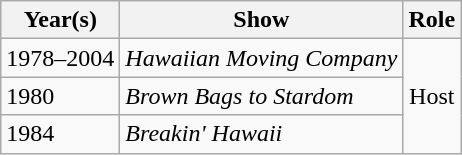<table class="wikitable">
<tr>
<th>Year(s)</th>
<th>Show</th>
<th>Role</th>
</tr>
<tr>
<td align="left">1978–2004</td>
<td><em>Hawaiian Moving Company</em></td>
<td rowspan="3" align="center">Host</td>
</tr>
<tr>
<td align="left">1980</td>
<td><em>Brown Bags to Stardom</em></td>
</tr>
<tr>
<td align="left">1984</td>
<td><em>Breakin' Hawaii</em></td>
</tr>
</table>
